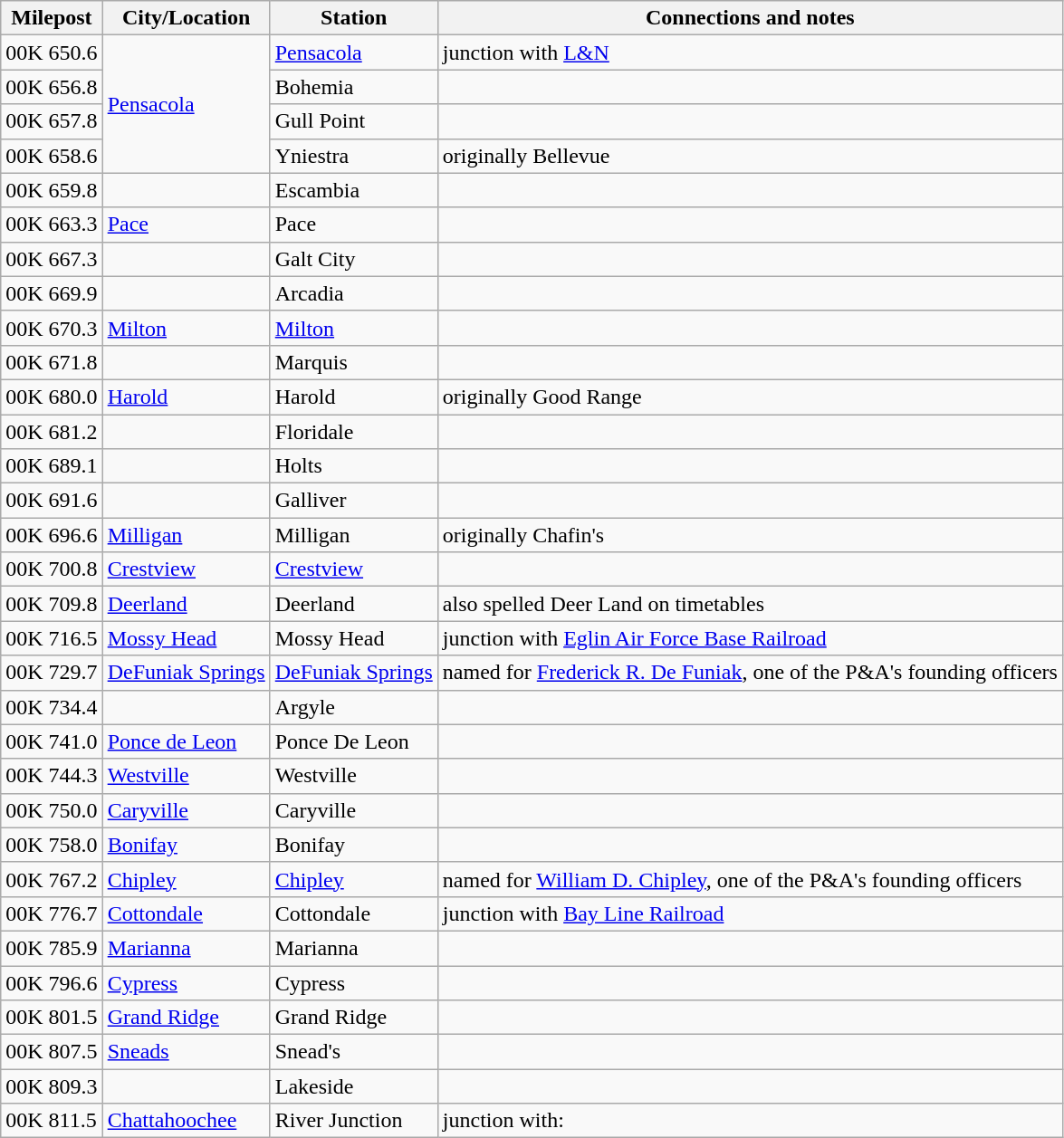<table class="wikitable">
<tr>
<th>Milepost</th>
<th>City/Location</th>
<th>Station</th>
<th>Connections and notes</th>
</tr>
<tr>
<td>00K 650.6</td>
<td ! rowspan="4"><a href='#'>Pensacola</a></td>
<td><a href='#'>Pensacola</a></td>
<td>junction with <a href='#'>L&N</a></td>
</tr>
<tr>
<td>00K 656.8</td>
<td>Bohemia</td>
<td></td>
</tr>
<tr>
<td>00K 657.8</td>
<td>Gull Point</td>
<td></td>
</tr>
<tr>
<td>00K 658.6</td>
<td>Yniestra</td>
<td>originally Bellevue</td>
</tr>
<tr>
<td>00K 659.8</td>
<td></td>
<td>Escambia</td>
<td></td>
</tr>
<tr>
<td>00K 663.3</td>
<td><a href='#'>Pace</a></td>
<td>Pace</td>
<td></td>
</tr>
<tr>
<td>00K 667.3</td>
<td></td>
<td>Galt City</td>
<td></td>
</tr>
<tr>
<td>00K 669.9</td>
<td></td>
<td>Arcadia</td>
<td></td>
</tr>
<tr>
<td>00K 670.3</td>
<td><a href='#'>Milton</a></td>
<td><a href='#'>Milton</a></td>
<td></td>
</tr>
<tr>
<td>00K 671.8</td>
<td></td>
<td>Marquis</td>
<td></td>
</tr>
<tr>
<td>00K 680.0</td>
<td><a href='#'>Harold</a></td>
<td>Harold</td>
<td>originally Good Range</td>
</tr>
<tr>
<td>00K 681.2</td>
<td></td>
<td>Floridale</td>
<td></td>
</tr>
<tr>
<td>00K 689.1</td>
<td></td>
<td>Holts</td>
<td></td>
</tr>
<tr>
<td>00K 691.6</td>
<td></td>
<td>Galliver</td>
<td></td>
</tr>
<tr>
<td>00K 696.6</td>
<td><a href='#'>Milligan</a></td>
<td>Milligan</td>
<td>originally Chafin's</td>
</tr>
<tr>
<td>00K 700.8</td>
<td><a href='#'>Crestview</a></td>
<td><a href='#'>Crestview</a></td>
<td></td>
</tr>
<tr>
<td>00K 709.8</td>
<td><a href='#'>Deerland</a></td>
<td>Deerland</td>
<td>also spelled Deer Land on timetables</td>
</tr>
<tr>
<td>00K 716.5</td>
<td><a href='#'>Mossy Head</a></td>
<td>Mossy Head</td>
<td>junction with <a href='#'>Eglin Air Force Base Railroad</a></td>
</tr>
<tr>
<td>00K 729.7</td>
<td><a href='#'>DeFuniak Springs</a></td>
<td><a href='#'>DeFuniak Springs</a></td>
<td>named for <a href='#'>Frederick R. De Funiak</a>, one of the P&A's founding officers</td>
</tr>
<tr>
<td>00K 734.4</td>
<td></td>
<td>Argyle</td>
<td></td>
</tr>
<tr>
<td>00K 741.0</td>
<td><a href='#'>Ponce de Leon</a></td>
<td>Ponce De Leon</td>
<td></td>
</tr>
<tr>
<td>00K 744.3</td>
<td><a href='#'>Westville</a></td>
<td>Westville</td>
<td></td>
</tr>
<tr>
<td>00K 750.0</td>
<td><a href='#'>Caryville</a></td>
<td>Caryville</td>
<td></td>
</tr>
<tr>
<td>00K 758.0</td>
<td><a href='#'>Bonifay</a></td>
<td>Bonifay</td>
<td></td>
</tr>
<tr>
<td>00K 767.2</td>
<td><a href='#'>Chipley</a></td>
<td><a href='#'>Chipley</a></td>
<td>named for <a href='#'>William D. Chipley</a>, one of the P&A's founding officers</td>
</tr>
<tr>
<td>00K 776.7</td>
<td><a href='#'>Cottondale</a></td>
<td>Cottondale</td>
<td>junction with <a href='#'>Bay Line Railroad</a></td>
</tr>
<tr>
<td>00K 785.9</td>
<td><a href='#'>Marianna</a></td>
<td>Marianna</td>
<td></td>
</tr>
<tr>
<td>00K 796.6</td>
<td><a href='#'>Cypress</a></td>
<td>Cypress</td>
<td></td>
</tr>
<tr>
<td>00K 801.5</td>
<td><a href='#'>Grand Ridge</a></td>
<td>Grand Ridge</td>
<td></td>
</tr>
<tr>
<td>00K 807.5</td>
<td><a href='#'>Sneads</a></td>
<td>Snead's</td>
<td></td>
</tr>
<tr>
<td>00K 809.3</td>
<td></td>
<td>Lakeside</td>
<td></td>
</tr>
<tr>
<td>00K 811.5</td>
<td><a href='#'>Chattahoochee</a></td>
<td>River Junction</td>
<td>junction with:</td>
</tr>
</table>
